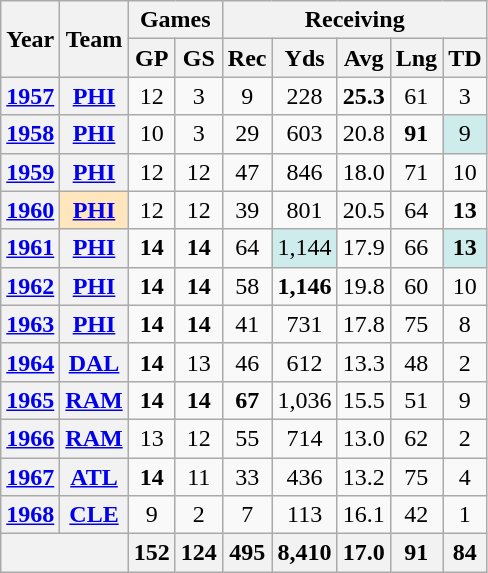<table class="wikitable" style="text-align:center;">
<tr>
<th rowspan="2">Year</th>
<th rowspan="2">Team</th>
<th colspan="2">Games</th>
<th colspan="5">Receiving</th>
</tr>
<tr>
<th>GP</th>
<th>GS</th>
<th>Rec</th>
<th>Yds</th>
<th>Avg</th>
<th>Lng</th>
<th>TD</th>
</tr>
<tr>
<th><a href='#'>1957</a></th>
<th><a href='#'>PHI</a></th>
<td>12</td>
<td>3</td>
<td>9</td>
<td>228</td>
<td><strong>25.3</strong></td>
<td>61</td>
<td>3</td>
</tr>
<tr>
<th><a href='#'>1958</a></th>
<th><a href='#'>PHI</a></th>
<td>10</td>
<td>3</td>
<td>29</td>
<td>603</td>
<td>20.8</td>
<td><strong>91</strong></td>
<td style="background:#cfecec;">9</td>
</tr>
<tr>
<th><a href='#'>1959</a></th>
<th><a href='#'>PHI</a></th>
<td>12</td>
<td>12</td>
<td>47</td>
<td>846</td>
<td>18.0</td>
<td>71</td>
<td>10</td>
</tr>
<tr>
<th><a href='#'>1960</a></th>
<th style="background:#ffe6bd;"><a href='#'>PHI</a></th>
<td>12</td>
<td>12</td>
<td>39</td>
<td>801</td>
<td>20.5</td>
<td>64</td>
<td><strong>13</strong></td>
</tr>
<tr>
<th><a href='#'>1961</a></th>
<th><a href='#'>PHI</a></th>
<td><strong>14</strong></td>
<td><strong>14</strong></td>
<td>64</td>
<td style="background:#cfecec;">1,144</td>
<td>17.9</td>
<td>66</td>
<td style="background:#cfecec;"><strong>13</strong></td>
</tr>
<tr>
<th><a href='#'>1962</a></th>
<th><a href='#'>PHI</a></th>
<td><strong>14</strong></td>
<td><strong>14</strong></td>
<td>58</td>
<td><strong>1,146</strong></td>
<td>19.8</td>
<td>60</td>
<td>10</td>
</tr>
<tr>
<th><a href='#'>1963</a></th>
<th><a href='#'>PHI</a></th>
<td><strong>14</strong></td>
<td><strong>14</strong></td>
<td>41</td>
<td>731</td>
<td>17.8</td>
<td>75</td>
<td>8</td>
</tr>
<tr>
<th><a href='#'>1964</a></th>
<th><a href='#'>DAL</a></th>
<td><strong>14</strong></td>
<td>13</td>
<td>46</td>
<td>612</td>
<td>13.3</td>
<td>48</td>
<td>2</td>
</tr>
<tr>
<th><a href='#'>1965</a></th>
<th><a href='#'>RAM</a></th>
<td><strong>14</strong></td>
<td><strong>14</strong></td>
<td><strong>67</strong></td>
<td>1,036</td>
<td>15.5</td>
<td>51</td>
<td>9</td>
</tr>
<tr>
<th><a href='#'>1966</a></th>
<th><a href='#'>RAM</a></th>
<td>13</td>
<td>12</td>
<td>55</td>
<td>714</td>
<td>13.0</td>
<td>62</td>
<td>2</td>
</tr>
<tr>
<th><a href='#'>1967</a></th>
<th><a href='#'>ATL</a></th>
<td><strong>14</strong></td>
<td>11</td>
<td>33</td>
<td>436</td>
<td>13.2</td>
<td>75</td>
<td>4</td>
</tr>
<tr>
<th><a href='#'>1968</a></th>
<th><a href='#'>CLE</a></th>
<td>9</td>
<td>2</td>
<td>7</td>
<td>113</td>
<td>16.1</td>
<td>42</td>
<td>1</td>
</tr>
<tr>
<th colspan="2"></th>
<th>152</th>
<th>124</th>
<th>495</th>
<th>8,410</th>
<th>17.0</th>
<th>91</th>
<th>84</th>
</tr>
</table>
